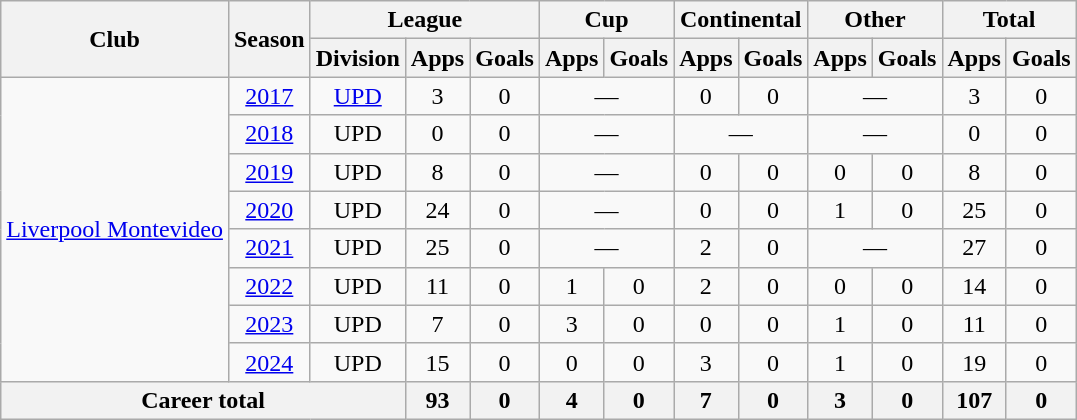<table class="wikitable" style="text-align: center;">
<tr>
<th rowspan="2">Club</th>
<th rowspan="2">Season</th>
<th colspan="3">League</th>
<th colspan="2">Cup</th>
<th colspan="2">Continental</th>
<th colspan="2">Other</th>
<th colspan="2">Total</th>
</tr>
<tr>
<th>Division</th>
<th>Apps</th>
<th>Goals</th>
<th>Apps</th>
<th>Goals</th>
<th>Apps</th>
<th>Goals</th>
<th>Apps</th>
<th>Goals</th>
<th>Apps</th>
<th>Goals</th>
</tr>
<tr>
<td rowspan="8"><a href='#'>Liverpool Montevideo</a></td>
<td><a href='#'>2017</a></td>
<td><a href='#'>UPD</a></td>
<td>3</td>
<td>0</td>
<td colspan="2">—</td>
<td>0</td>
<td>0</td>
<td colspan="2">—</td>
<td>3</td>
<td>0</td>
</tr>
<tr>
<td><a href='#'>2018</a></td>
<td>UPD</td>
<td>0</td>
<td>0</td>
<td colspan="2">—</td>
<td colspan="2">—</td>
<td colspan="2">—</td>
<td>0</td>
<td>0</td>
</tr>
<tr>
<td><a href='#'>2019</a></td>
<td>UPD</td>
<td>8</td>
<td>0</td>
<td colspan="2">—</td>
<td>0</td>
<td>0</td>
<td>0</td>
<td>0</td>
<td>8</td>
<td>0</td>
</tr>
<tr>
<td><a href='#'>2020</a></td>
<td>UPD</td>
<td>24</td>
<td>0</td>
<td colspan="2">—</td>
<td>0</td>
<td>0</td>
<td>1</td>
<td>0</td>
<td>25</td>
<td>0</td>
</tr>
<tr>
<td><a href='#'>2021</a></td>
<td>UPD</td>
<td>25</td>
<td>0</td>
<td colspan="2">—</td>
<td>2</td>
<td>0</td>
<td colspan="2">—</td>
<td>27</td>
<td>0</td>
</tr>
<tr>
<td><a href='#'>2022</a></td>
<td>UPD</td>
<td>11</td>
<td>0</td>
<td>1</td>
<td>0</td>
<td>2</td>
<td>0</td>
<td>0</td>
<td>0</td>
<td>14</td>
<td>0</td>
</tr>
<tr>
<td><a href='#'>2023</a></td>
<td>UPD</td>
<td>7</td>
<td>0</td>
<td>3</td>
<td>0</td>
<td>0</td>
<td>0</td>
<td>1</td>
<td>0</td>
<td>11</td>
<td>0</td>
</tr>
<tr>
<td><a href='#'>2024</a></td>
<td>UPD</td>
<td>15</td>
<td>0</td>
<td>0</td>
<td>0</td>
<td>3</td>
<td>0</td>
<td>1</td>
<td>0</td>
<td>19</td>
<td>0</td>
</tr>
<tr>
<th colspan="3">Career total</th>
<th>93</th>
<th>0</th>
<th>4</th>
<th>0</th>
<th>7</th>
<th>0</th>
<th>3</th>
<th>0</th>
<th>107</th>
<th>0</th>
</tr>
</table>
